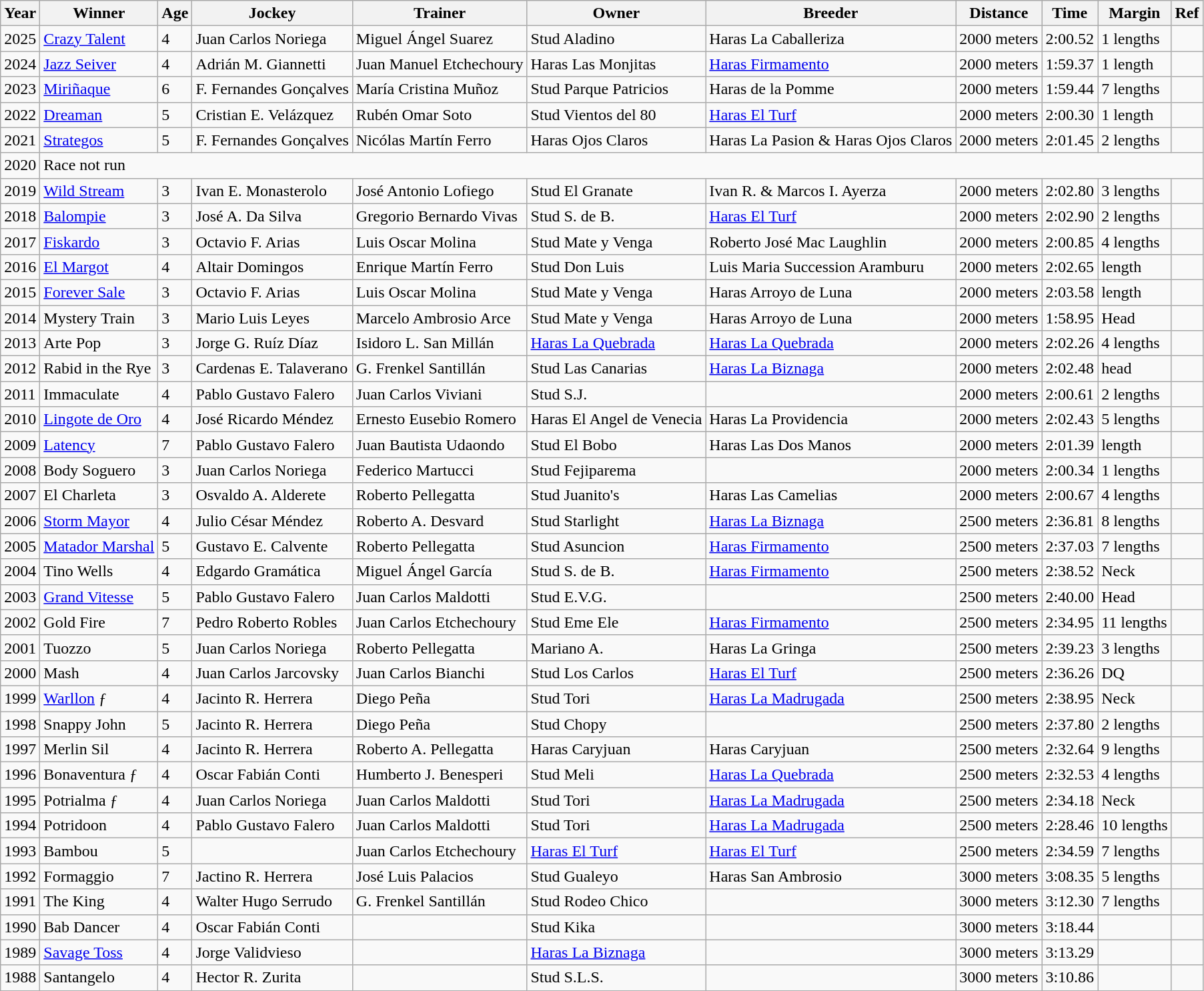<table class="wikitable sortable">
<tr>
<th>Year</th>
<th>Winner</th>
<th>Age</th>
<th>Jockey</th>
<th>Trainer</th>
<th>Owner</th>
<th>Breeder</th>
<th>Distance</th>
<th>Time</th>
<th>Margin</th>
<th>Ref</th>
</tr>
<tr>
<td>2025</td>
<td><a href='#'>Crazy Talent</a></td>
<td>4</td>
<td>Juan Carlos Noriega</td>
<td>Miguel Ángel Suarez</td>
<td>Stud Aladino</td>
<td>Haras La Caballeriza</td>
<td>2000 meters</td>
<td>2:00.52</td>
<td>1 lengths</td>
<td></td>
</tr>
<tr>
<td>2024</td>
<td><a href='#'>Jazz Seiver</a></td>
<td>4</td>
<td>Adrián M. Giannetti</td>
<td>Juan Manuel Etchechoury</td>
<td>Haras Las Monjitas</td>
<td><a href='#'>Haras Firmamento</a></td>
<td>2000 meters</td>
<td>1:59.37</td>
<td>1 length</td>
<td></td>
</tr>
<tr>
<td>2023</td>
<td><a href='#'>Miriñaque</a></td>
<td>6</td>
<td>F. Fernandes Gonçalves</td>
<td>María Cristina Muñoz</td>
<td>Stud Parque Patricios</td>
<td>Haras de la Pomme</td>
<td>2000 meters</td>
<td>1:59.44</td>
<td>7 lengths</td>
<td></td>
</tr>
<tr>
<td>2022</td>
<td><a href='#'>Dreaman</a></td>
<td>5</td>
<td>Cristian E. Velázquez</td>
<td>Rubén Omar Soto</td>
<td>Stud Vientos del 80</td>
<td><a href='#'>Haras El Turf</a></td>
<td>2000 meters</td>
<td>2:00.30</td>
<td>1 length</td>
<td></td>
</tr>
<tr>
<td>2021</td>
<td><a href='#'>Strategos</a></td>
<td>5</td>
<td>F. Fernandes Gonçalves</td>
<td>Nicólas Martín Ferro</td>
<td>Haras Ojos Claros</td>
<td>Haras La Pasion & Haras Ojos Claros</td>
<td>2000 meters</td>
<td>2:01.45</td>
<td>2 lengths</td>
<td></td>
</tr>
<tr>
<td>2020</td>
<td colspan="10">Race not run</td>
</tr>
<tr>
<td>2019</td>
<td><a href='#'>Wild Stream</a></td>
<td>3</td>
<td>Ivan E. Monasterolo</td>
<td>José Antonio Lofiego</td>
<td>Stud El Granate</td>
<td>Ivan R. & Marcos I. Ayerza</td>
<td>2000 meters</td>
<td>2:02.80</td>
<td>3 lengths</td>
<td></td>
</tr>
<tr>
<td>2018</td>
<td><a href='#'>Balompie</a></td>
<td>3</td>
<td>José A. Da Silva</td>
<td>Gregorio Bernardo Vivas</td>
<td>Stud S. de B.</td>
<td><a href='#'>Haras El Turf</a></td>
<td>2000 meters</td>
<td>2:02.90</td>
<td>2 lengths</td>
<td></td>
</tr>
<tr>
<td>2017</td>
<td><a href='#'>Fiskardo</a></td>
<td>3</td>
<td>Octavio F. Arias</td>
<td>Luis Oscar Molina</td>
<td>Stud Mate y Venga</td>
<td>Roberto José Mac Laughlin</td>
<td>2000 meters</td>
<td>2:00.85</td>
<td>4 lengths</td>
<td></td>
</tr>
<tr>
<td>2016</td>
<td><a href='#'>El Margot</a></td>
<td>4</td>
<td>Altair Domingos</td>
<td>Enrique Martín Ferro</td>
<td>Stud Don Luis</td>
<td>Luis Maria Succession Aramburu</td>
<td>2000 meters</td>
<td>2:02.65</td>
<td> length</td>
<td></td>
</tr>
<tr>
<td>2015</td>
<td><a href='#'>Forever Sale</a></td>
<td>3</td>
<td>Octavio F. Arias</td>
<td>Luis Oscar Molina</td>
<td>Stud Mate y Venga</td>
<td>Haras Arroyo de Luna</td>
<td>2000 meters</td>
<td>2:03.58</td>
<td> length</td>
<td></td>
</tr>
<tr>
<td>2014</td>
<td>Mystery Train</td>
<td>3</td>
<td>Mario Luis Leyes</td>
<td>Marcelo Ambrosio Arce</td>
<td>Stud Mate y Venga</td>
<td>Haras Arroyo de Luna</td>
<td>2000 meters</td>
<td>1:58.95</td>
<td>Head</td>
<td></td>
</tr>
<tr>
<td>2013</td>
<td>Arte Pop</td>
<td>3</td>
<td>Jorge G. Ruíz Díaz</td>
<td>Isidoro L. San Millán</td>
<td><a href='#'>Haras La Quebrada</a></td>
<td><a href='#'>Haras La Quebrada</a></td>
<td>2000 meters</td>
<td>2:02.26</td>
<td>4 lengths</td>
<td></td>
</tr>
<tr>
<td>2012</td>
<td>Rabid in the Rye</td>
<td>3</td>
<td>Cardenas E. Talaverano</td>
<td>G. Frenkel Santillán</td>
<td>Stud Las Canarias</td>
<td><a href='#'>Haras La Biznaga</a></td>
<td>2000 meters</td>
<td>2:02.48</td>
<td> head</td>
<td></td>
</tr>
<tr>
<td>2011</td>
<td>Immaculate</td>
<td>4</td>
<td>Pablo Gustavo Falero</td>
<td>Juan Carlos Viviani</td>
<td>Stud S.J.</td>
<td></td>
<td>2000 meters</td>
<td>2:00.61</td>
<td>2 lengths</td>
<td></td>
</tr>
<tr>
<td>2010</td>
<td><a href='#'>Lingote de Oro</a></td>
<td>4</td>
<td>José Ricardo Méndez</td>
<td>Ernesto Eusebio Romero</td>
<td>Haras El Angel de Venecia</td>
<td>Haras La Providencia</td>
<td>2000 meters</td>
<td>2:02.43</td>
<td>5 lengths</td>
<td></td>
</tr>
<tr>
<td>2009</td>
<td><a href='#'>Latency</a></td>
<td>7</td>
<td>Pablo Gustavo Falero</td>
<td>Juan Bautista Udaondo</td>
<td>Stud El Bobo</td>
<td>Haras Las Dos Manos</td>
<td>2000 meters</td>
<td>2:01.39</td>
<td> length</td>
<td></td>
</tr>
<tr>
<td>2008</td>
<td>Body Soguero</td>
<td>3</td>
<td>Juan Carlos Noriega</td>
<td>Federico Martucci</td>
<td>Stud Fejiparema</td>
<td></td>
<td>2000 meters</td>
<td>2:00.34</td>
<td>1 lengths</td>
<td></td>
</tr>
<tr>
<td>2007</td>
<td>El Charleta</td>
<td>3</td>
<td>Osvaldo A. Alderete</td>
<td>Roberto Pellegatta</td>
<td>Stud Juanito's</td>
<td>Haras Las Camelias</td>
<td>2000 meters</td>
<td>2:00.67</td>
<td>4 lengths</td>
<td></td>
</tr>
<tr>
<td>2006</td>
<td><a href='#'>Storm Mayor</a></td>
<td>4</td>
<td>Julio César Méndez</td>
<td>Roberto A. Desvard</td>
<td>Stud Starlight</td>
<td><a href='#'>Haras La Biznaga</a></td>
<td>2500 meters</td>
<td>2:36.81</td>
<td>8 lengths</td>
<td></td>
</tr>
<tr>
<td>2005</td>
<td><a href='#'>Matador Marshal</a></td>
<td>5</td>
<td>Gustavo E. Calvente</td>
<td>Roberto Pellegatta</td>
<td>Stud Asuncion</td>
<td><a href='#'>Haras Firmamento</a></td>
<td>2500 meters</td>
<td>2:37.03</td>
<td>7 lengths</td>
<td></td>
</tr>
<tr>
<td>2004</td>
<td>Tino Wells</td>
<td>4</td>
<td>Edgardo Gramática</td>
<td>Miguel Ángel García</td>
<td>Stud S. de B.</td>
<td><a href='#'>Haras Firmamento</a></td>
<td>2500 meters</td>
<td>2:38.52</td>
<td>Neck</td>
<td></td>
</tr>
<tr>
<td>2003</td>
<td><a href='#'>Grand Vitesse</a></td>
<td>5</td>
<td>Pablo Gustavo Falero</td>
<td>Juan Carlos Maldotti</td>
<td>Stud E.V.G.</td>
<td></td>
<td>2500 meters</td>
<td>2:40.00</td>
<td>Head</td>
<td></td>
</tr>
<tr>
<td>2002</td>
<td>Gold Fire</td>
<td>7</td>
<td>Pedro Roberto Robles</td>
<td>Juan Carlos Etchechoury</td>
<td>Stud Eme Ele</td>
<td><a href='#'>Haras Firmamento</a></td>
<td>2500 meters</td>
<td>2:34.95</td>
<td>11 lengths</td>
<td></td>
</tr>
<tr>
<td>2001</td>
<td>Tuozzo</td>
<td>5</td>
<td>Juan Carlos Noriega</td>
<td>Roberto Pellegatta</td>
<td>Mariano A.</td>
<td>Haras La Gringa</td>
<td>2500 meters</td>
<td>2:39.23</td>
<td>3 lengths</td>
<td></td>
</tr>
<tr>
<td>2000</td>
<td>Mash</td>
<td>4</td>
<td>Juan Carlos Jarcovsky</td>
<td>Juan Carlos Bianchi</td>
<td>Stud Los Carlos</td>
<td><a href='#'>Haras El Turf</a></td>
<td>2500 meters</td>
<td>2:36.26</td>
<td>DQ</td>
<td></td>
</tr>
<tr>
<td>1999</td>
<td><a href='#'>Warllon</a> ƒ</td>
<td>4</td>
<td>Jacinto R. Herrera</td>
<td>Diego Peña</td>
<td>Stud Tori</td>
<td><a href='#'>Haras La Madrugada</a></td>
<td>2500 meters</td>
<td>2:38.95</td>
<td>Neck</td>
<td></td>
</tr>
<tr>
<td>1998</td>
<td>Snappy John</td>
<td>5</td>
<td>Jacinto R. Herrera</td>
<td>Diego Peña</td>
<td>Stud Chopy</td>
<td></td>
<td>2500 meters</td>
<td>2:37.80</td>
<td>2 lengths</td>
<td></td>
</tr>
<tr>
<td>1997</td>
<td>Merlin Sil</td>
<td>4</td>
<td>Jacinto R. Herrera</td>
<td>Roberto A. Pellegatta</td>
<td>Haras Caryjuan</td>
<td>Haras Caryjuan</td>
<td>2500 meters</td>
<td>2:32.64</td>
<td>9 lengths</td>
<td></td>
</tr>
<tr>
<td>1996</td>
<td>Bonaventura ƒ</td>
<td>4</td>
<td>Oscar Fabián Conti</td>
<td>Humberto J. Benesperi</td>
<td>Stud Meli</td>
<td><a href='#'>Haras La Quebrada</a></td>
<td>2500 meters</td>
<td>2:32.53</td>
<td>4 lengths</td>
<td></td>
</tr>
<tr>
<td>1995</td>
<td>Potrialma ƒ</td>
<td>4</td>
<td>Juan Carlos Noriega</td>
<td>Juan Carlos Maldotti</td>
<td>Stud Tori</td>
<td><a href='#'>Haras La Madrugada</a></td>
<td>2500 meters</td>
<td>2:34.18</td>
<td>Neck</td>
<td></td>
</tr>
<tr>
<td>1994</td>
<td>Potridoon</td>
<td>4</td>
<td>Pablo Gustavo Falero</td>
<td>Juan Carlos Maldotti</td>
<td>Stud Tori</td>
<td><a href='#'>Haras La Madrugada</a></td>
<td>2500 meters</td>
<td>2:28.46</td>
<td>10 lengths</td>
<td></td>
</tr>
<tr>
<td>1993</td>
<td>Bambou</td>
<td>5</td>
<td></td>
<td>Juan Carlos Etchechoury</td>
<td><a href='#'>Haras El Turf</a></td>
<td><a href='#'>Haras El Turf</a></td>
<td>2500 meters</td>
<td>2:34.59</td>
<td>7 lengths</td>
<td></td>
</tr>
<tr>
<td>1992</td>
<td>Formaggio</td>
<td>7</td>
<td>Jactino R. Herrera</td>
<td>José Luis Palacios</td>
<td>Stud Gualeyo</td>
<td>Haras San Ambrosio</td>
<td>3000 meters</td>
<td>3:08.35</td>
<td>5 lengths</td>
<td></td>
</tr>
<tr>
<td>1991</td>
<td>The King</td>
<td>4</td>
<td>Walter Hugo Serrudo</td>
<td>G. Frenkel Santillán</td>
<td>Stud Rodeo Chico</td>
<td></td>
<td>3000 meters</td>
<td>3:12.30</td>
<td>7 lengths</td>
<td></td>
</tr>
<tr>
<td>1990</td>
<td>Bab Dancer</td>
<td>4</td>
<td>Oscar Fabián Conti</td>
<td></td>
<td>Stud Kika</td>
<td></td>
<td>3000 meters</td>
<td>3:18.44</td>
<td></td>
<td></td>
</tr>
<tr>
<td>1989</td>
<td><a href='#'>Savage Toss</a></td>
<td>4</td>
<td>Jorge Validvieso</td>
<td></td>
<td><a href='#'>Haras La Biznaga</a></td>
<td></td>
<td>3000 meters</td>
<td>3:13.29</td>
<td></td>
<td></td>
</tr>
<tr>
<td>1988</td>
<td>Santangelo</td>
<td>4</td>
<td>Hector R. Zurita</td>
<td></td>
<td>Stud S.L.S.</td>
<td></td>
<td>3000 meters</td>
<td>3:10.86</td>
<td></td>
<td></td>
</tr>
</table>
